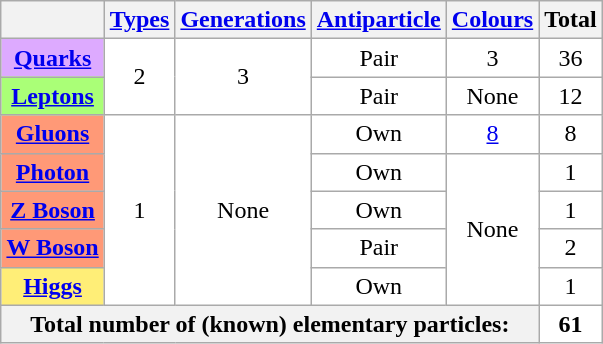<table class="wikitable" style="float:right; margin-left:1em; background:#FFF;">
<tr>
<th></th>
<th scope="col"><a href='#'>Types</a></th>
<th scope="col"><a href='#'>Generations</a></th>
<th scope="col"><a href='#'>Antiparticle</a></th>
<th scope="col"><a href='#'>Colours</a></th>
<th scope="col">Total</th>
</tr>
<tr>
<th scope="row" style="background:#DAF;"><a href='#'>Quarks</a></th>
<td rowspan="2" align="center">2</td>
<td rowspan="2" align="center">3</td>
<td align="center">Pair</td>
<td align="center">3</td>
<td align="center">36</td>
</tr>
<tr>
<th scope="row" style="background:#AF7;"><a href='#'>Leptons</a></th>
<td align="center">Pair</td>
<td align="center">None</td>
<td align="center">12</td>
</tr>
<tr>
<th scope="row" style="background:#F97;"><a href='#'>Gluons</a></th>
<td rowspan="5" align="center">1</td>
<td rowspan="5" align="center">None</td>
<td align="center">Own</td>
<td align="center"><a href='#'>8</a></td>
<td align="center">8</td>
</tr>
<tr>
<th scope="row" style="background:#F97;"><a href='#'>Photon</a></th>
<td align="center">Own</td>
<td align="center" rowspan="4">None</td>
<td align="center">1</td>
</tr>
<tr>
<th scope="row" style="background:#F97;"><a href='#'>Z Boson</a></th>
<td align="center">Own</td>
<td align="center">1</td>
</tr>
<tr>
<th scope="row" style="background:#F97;"><a href='#'>W Boson</a></th>
<td align="center">Pair</td>
<td align="center">2</td>
</tr>
<tr>
<th scope="row" style="background:#FE7;"><a href='#'>Higgs</a></th>
<td align="center">Own</td>
<td align="center">1</td>
</tr>
<tr>
<th colspan="5" align="right" ! scope="col">Total number of (known) elementary particles:</th>
<td align="center"><strong>61</strong></td>
</tr>
</table>
